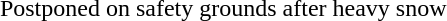<table width="100%">
<tr>
<td align="right">Postponed on safety grounds after heavy snow</td>
</tr>
</table>
